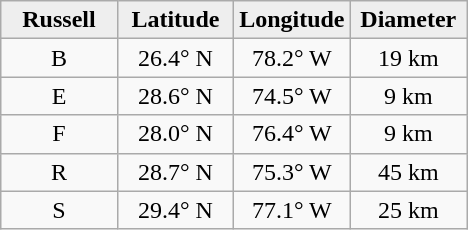<table class="wikitable">
<tr>
<th width="25%" style="background:#eeeeee;">Russell</th>
<th width="25%" style="background:#eeeeee;">Latitude</th>
<th width="25%" style="background:#eeeeee;">Longitude</th>
<th width="25%" style="background:#eeeeee;">Diameter</th>
</tr>
<tr>
<td align="center">B</td>
<td align="center">26.4° N</td>
<td align="center">78.2° W</td>
<td align="center">19 km</td>
</tr>
<tr>
<td align="center">E</td>
<td align="center">28.6° N</td>
<td align="center">74.5° W</td>
<td align="center">9 km</td>
</tr>
<tr>
<td align="center">F</td>
<td align="center">28.0° N</td>
<td align="center">76.4° W</td>
<td align="center">9 km</td>
</tr>
<tr>
<td align="center">R</td>
<td align="center">28.7° N</td>
<td align="center">75.3° W</td>
<td align="center">45 km</td>
</tr>
<tr>
<td align="center">S</td>
<td align="center">29.4° N</td>
<td align="center">77.1° W</td>
<td align="center">25 km</td>
</tr>
</table>
